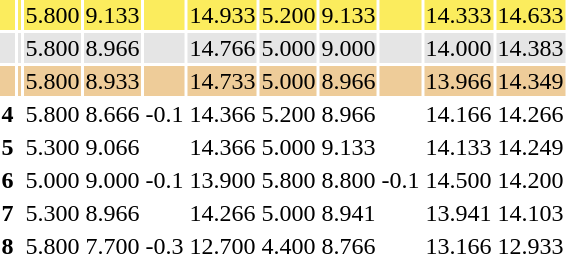<table>
<tr bgcolor=fbec5d>
<th scope=row style="text-align:center"></th>
<td align=left></td>
<td>5.800</td>
<td>9.133</td>
<td></td>
<td>14.933</td>
<td>5.200</td>
<td>9.133</td>
<td></td>
<td>14.333</td>
<td>14.633</td>
</tr>
<tr bgcolor=e5e5e5>
<th scope=row style="text-align:center"></th>
<td align=left></td>
<td>5.800</td>
<td>8.966</td>
<td></td>
<td>14.766</td>
<td>5.000</td>
<td>9.000</td>
<td></td>
<td>14.000</td>
<td>14.383</td>
</tr>
<tr bgcolor=eecc99>
<th scope=row style="text-align:center"></th>
<td align=left></td>
<td>5.800</td>
<td>8.933</td>
<td></td>
<td>14.733</td>
<td>5.000</td>
<td>8.966</td>
<td></td>
<td>13.966</td>
<td>14.349</td>
</tr>
<tr>
<th scope=row style="text-align:center">4</th>
<td align=left></td>
<td>5.800</td>
<td>8.666</td>
<td>-0.1</td>
<td>14.366</td>
<td>5.200</td>
<td>8.966</td>
<td></td>
<td>14.166</td>
<td>14.266</td>
</tr>
<tr>
<th scope=row style="text-align:center">5</th>
<td align=left></td>
<td>5.300</td>
<td>9.066</td>
<td></td>
<td>14.366</td>
<td>5.000</td>
<td>9.133</td>
<td></td>
<td>14.133</td>
<td>14.249</td>
</tr>
<tr>
<th scope=row style="text-align:center">6</th>
<td align=left></td>
<td>5.000</td>
<td>9.000</td>
<td>-0.1</td>
<td>13.900</td>
<td>5.800</td>
<td>8.800</td>
<td>-0.1</td>
<td>14.500</td>
<td>14.200</td>
</tr>
<tr>
<th scope=row style="text-align:center">7</th>
<td align=left></td>
<td>5.300</td>
<td>8.966</td>
<td></td>
<td>14.266</td>
<td>5.000</td>
<td>8.941</td>
<td></td>
<td>13.941</td>
<td>14.103</td>
</tr>
<tr>
<th scope=row style="text-align:center">8</th>
<td align=left></td>
<td>5.800</td>
<td>7.700</td>
<td>-0.3</td>
<td>12.700</td>
<td>4.400</td>
<td>8.766</td>
<td></td>
<td>13.166</td>
<td>12.933</td>
</tr>
<tr>
</tr>
</table>
